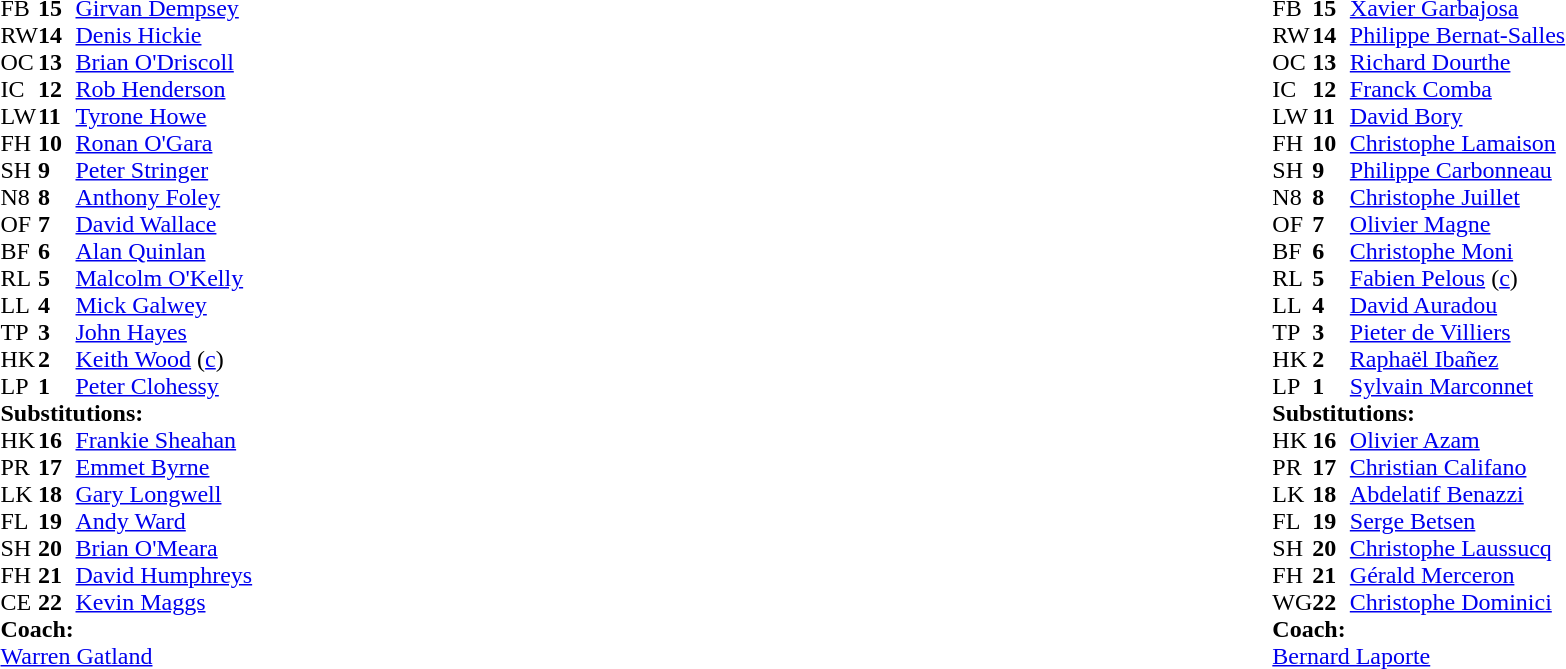<table width="100%">
<tr>
<td style="vertical-align:top" width="50%"><br><table cellspacing="0" cellpadding="0">
<tr>
<th width="25"></th>
<th width="25"></th>
</tr>
<tr>
<td>FB</td>
<td><strong>15</strong></td>
<td><a href='#'>Girvan Dempsey</a></td>
</tr>
<tr>
<td>RW</td>
<td><strong>14</strong></td>
<td><a href='#'>Denis Hickie</a></td>
</tr>
<tr>
<td>OC</td>
<td><strong>13</strong></td>
<td><a href='#'>Brian O'Driscoll</a></td>
</tr>
<tr>
<td>IC</td>
<td><strong>12</strong></td>
<td><a href='#'>Rob Henderson</a></td>
<td></td>
<td></td>
</tr>
<tr>
<td>LW</td>
<td><strong>11</strong></td>
<td><a href='#'>Tyrone Howe</a></td>
</tr>
<tr>
<td>FH</td>
<td><strong>10</strong></td>
<td><a href='#'>Ronan O'Gara</a></td>
</tr>
<tr>
<td>SH</td>
<td><strong>9</strong></td>
<td><a href='#'>Peter Stringer</a></td>
</tr>
<tr>
<td>N8</td>
<td><strong>8</strong></td>
<td><a href='#'>Anthony Foley</a></td>
</tr>
<tr>
<td>OF</td>
<td><strong>7</strong></td>
<td><a href='#'>David Wallace</a></td>
</tr>
<tr>
<td>BF</td>
<td><strong>6</strong></td>
<td><a href='#'>Alan Quinlan</a></td>
<td></td>
<td></td>
</tr>
<tr>
<td>RL</td>
<td><strong>5</strong></td>
<td><a href='#'>Malcolm O'Kelly</a></td>
</tr>
<tr>
<td>LL</td>
<td><strong>4</strong></td>
<td><a href='#'>Mick Galwey</a></td>
<td></td>
<td></td>
</tr>
<tr>
<td>TP</td>
<td><strong>3</strong></td>
<td><a href='#'>John Hayes</a></td>
</tr>
<tr>
<td>HK</td>
<td><strong>2</strong></td>
<td><a href='#'>Keith Wood</a> (<a href='#'>c</a>)</td>
</tr>
<tr>
<td>LP</td>
<td><strong>1</strong></td>
<td><a href='#'>Peter Clohessy</a></td>
<td></td>
<td></td>
</tr>
<tr>
<td colspan="3"><strong>Substitutions:</strong></td>
</tr>
<tr>
<td>HK</td>
<td><strong>16</strong></td>
<td><a href='#'>Frankie Sheahan</a></td>
</tr>
<tr>
<td>PR</td>
<td><strong>17</strong></td>
<td><a href='#'>Emmet Byrne</a></td>
<td></td>
<td></td>
</tr>
<tr>
<td>LK</td>
<td><strong>18</strong></td>
<td><a href='#'>Gary Longwell</a></td>
<td></td>
<td></td>
</tr>
<tr>
<td>FL</td>
<td><strong>19</strong></td>
<td><a href='#'>Andy Ward</a></td>
<td></td>
<td></td>
</tr>
<tr>
<td>SH</td>
<td><strong>20</strong></td>
<td><a href='#'>Brian O'Meara</a></td>
</tr>
<tr>
<td>FH</td>
<td><strong>21</strong></td>
<td><a href='#'>David Humphreys</a></td>
</tr>
<tr>
<td>CE</td>
<td><strong>22</strong></td>
<td><a href='#'>Kevin Maggs</a></td>
<td></td>
<td></td>
</tr>
<tr>
<td colspan="3"><strong>Coach:</strong></td>
</tr>
<tr>
<td colspan="3"><a href='#'>Warren Gatland</a></td>
</tr>
</table>
</td>
<td style="vertical-align:top"></td>
<td style="vertical-align:top" width="50%"><br><table cellspacing="0" cellpadding="0" align="center">
<tr>
<th width="25"></th>
<th width="25"></th>
</tr>
<tr>
<td>FB</td>
<td><strong>15</strong></td>
<td><a href='#'>Xavier Garbajosa</a></td>
</tr>
<tr>
<td>RW</td>
<td><strong>14</strong></td>
<td><a href='#'>Philippe Bernat-Salles</a></td>
</tr>
<tr>
<td>OC</td>
<td><strong>13</strong></td>
<td><a href='#'>Richard Dourthe</a></td>
</tr>
<tr>
<td>IC</td>
<td><strong>12</strong></td>
<td><a href='#'>Franck Comba</a></td>
</tr>
<tr>
<td>LW</td>
<td><strong>11</strong></td>
<td><a href='#'>David Bory</a></td>
<td></td>
<td></td>
</tr>
<tr>
<td>FH</td>
<td><strong>10</strong></td>
<td><a href='#'>Christophe Lamaison</a></td>
<td></td>
</tr>
<tr>
<td>SH</td>
<td><strong>9</strong></td>
<td><a href='#'>Philippe Carbonneau</a></td>
</tr>
<tr>
<td>N8</td>
<td><strong>8</strong></td>
<td><a href='#'>Christophe Juillet</a></td>
</tr>
<tr>
<td>OF</td>
<td><strong>7</strong></td>
<td><a href='#'>Olivier Magne</a></td>
</tr>
<tr>
<td>BF</td>
<td><strong>6</strong></td>
<td><a href='#'>Christophe Moni</a></td>
<td></td>
<td></td>
</tr>
<tr>
<td>RL</td>
<td><strong>5</strong></td>
<td><a href='#'>Fabien Pelous</a> (<a href='#'>c</a>)</td>
<td></td>
<td colspan="2"></td>
</tr>
<tr>
<td>LL</td>
<td><strong>4</strong></td>
<td><a href='#'>David Auradou</a></td>
<td></td>
<td></td>
<td></td>
<td></td>
</tr>
<tr>
<td>TP</td>
<td><strong>3</strong></td>
<td><a href='#'>Pieter de Villiers</a></td>
</tr>
<tr>
<td>HK</td>
<td><strong>2</strong></td>
<td><a href='#'>Raphaël Ibañez</a></td>
</tr>
<tr>
<td>LP</td>
<td><strong>1</strong></td>
<td><a href='#'>Sylvain Marconnet</a></td>
<td></td>
<td></td>
</tr>
<tr>
<td colspan="3"><strong>Substitutions:</strong></td>
</tr>
<tr>
<td>HK</td>
<td><strong>16</strong></td>
<td><a href='#'>Olivier Azam</a></td>
</tr>
<tr>
<td>PR</td>
<td><strong>17</strong></td>
<td><a href='#'>Christian Califano</a></td>
<td></td>
<td></td>
</tr>
<tr>
<td>LK</td>
<td><strong>18</strong></td>
<td><a href='#'>Abdelatif Benazzi</a></td>
<td></td>
<td></td>
<td></td>
<td></td>
</tr>
<tr>
<td>FL</td>
<td><strong>19</strong></td>
<td><a href='#'>Serge Betsen</a></td>
<td></td>
<td></td>
</tr>
<tr>
<td>SH</td>
<td><strong>20</strong></td>
<td><a href='#'>Christophe Laussucq</a></td>
</tr>
<tr>
<td>FH</td>
<td><strong>21</strong></td>
<td><a href='#'>Gérald Merceron</a></td>
</tr>
<tr>
<td>WG</td>
<td><strong>22</strong></td>
<td><a href='#'>Christophe Dominici</a></td>
<td></td>
<td></td>
</tr>
<tr>
<td colspan="3"><strong>Coach:</strong></td>
</tr>
<tr>
<td colspan="3"><a href='#'>Bernard Laporte</a></td>
</tr>
</table>
</td>
</tr>
</table>
